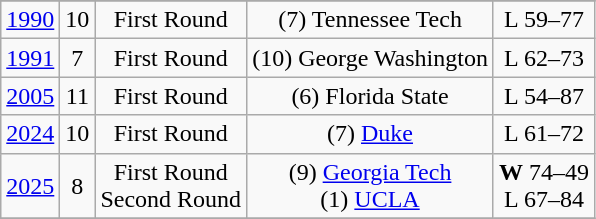<table class="wikitable" style="text-align:center">
<tr>
</tr>
<tr>
<td rowspan=1><a href='#'>1990</a></td>
<td>10</td>
<td>First Round</td>
<td>(7) Tennessee Tech</td>
<td>L 59–77</td>
</tr>
<tr style="text-align:center;">
<td rowspan=1><a href='#'>1991</a></td>
<td>7</td>
<td>First Round</td>
<td>(10) George Washington</td>
<td>L 62–73</td>
</tr>
<tr style="text-align:center;">
<td rowspan=1><a href='#'>2005</a></td>
<td>11</td>
<td>First Round</td>
<td>(6) Florida State</td>
<td>L 54–87</td>
</tr>
<tr style="text-align:center;">
<td rowspan=1><a href='#'>2024</a></td>
<td>10</td>
<td>First Round</td>
<td>(7) <a href='#'>Duke</a></td>
<td>L 61–72</td>
</tr>
<tr style="text-align:center;">
<td rowspan=1><a href='#'>2025</a></td>
<td>8</td>
<td>First Round<br>Second Round</td>
<td>(9) <a href='#'>Georgia Tech</a><br>(1) <a href='#'>UCLA</a></td>
<td><strong>W</strong> 74–49<br>L 67–84</td>
</tr>
<tr style="text-align:center;">
</tr>
</table>
